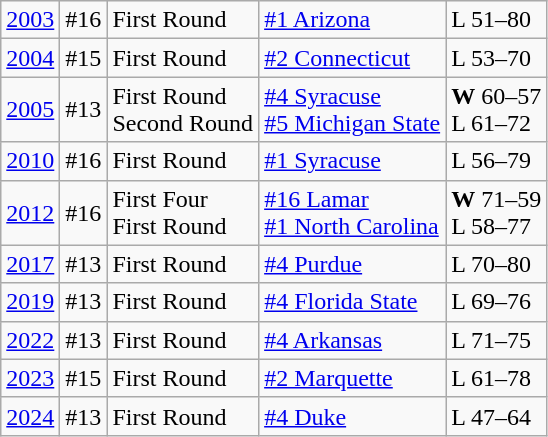<table class="wikitable">
<tr>
<td><a href='#'>2003</a></td>
<td>#16</td>
<td>First Round</td>
<td><a href='#'>#1 Arizona</a></td>
<td>L 51–80</td>
</tr>
<tr>
<td><a href='#'>2004</a></td>
<td>#15</td>
<td>First Round</td>
<td><a href='#'> #2 Connecticut</a></td>
<td>L 53–70</td>
</tr>
<tr>
<td><a href='#'>2005</a></td>
<td>#13</td>
<td>First Round<br>Second Round</td>
<td><a href='#'>#4 Syracuse</a><br><a href='#'>#5 Michigan State</a></td>
<td><strong>W</strong> 60–57 <br>L 61–72</td>
</tr>
<tr>
<td><a href='#'>2010</a></td>
<td>#16</td>
<td>First Round</td>
<td><a href='#'>#1 Syracuse</a></td>
<td>L 56–79</td>
</tr>
<tr>
<td><a href='#'>2012</a></td>
<td>#16</td>
<td>First Four<br>First Round</td>
<td><a href='#'>#16 Lamar</a><br><a href='#'>#1 North Carolina</a></td>
<td><strong>W</strong> 71–59<br>L 58–77</td>
</tr>
<tr>
<td><a href='#'>2017</a></td>
<td>#13</td>
<td>First Round</td>
<td><a href='#'>#4 Purdue</a></td>
<td>L 70–80</td>
</tr>
<tr>
<td><a href='#'>2019</a></td>
<td>#13</td>
<td>First Round</td>
<td><a href='#'>#4 Florida State</a></td>
<td>L 69–76</td>
</tr>
<tr>
<td><a href='#'>2022</a></td>
<td>#13</td>
<td>First Round</td>
<td><a href='#'>#4 Arkansas</a></td>
<td>L 71–75</td>
</tr>
<tr>
<td><a href='#'>2023</a></td>
<td>#15</td>
<td>First Round</td>
<td><a href='#'>#2 Marquette</a></td>
<td>L 61–78</td>
</tr>
<tr>
<td><a href='#'>2024</a></td>
<td>#13</td>
<td>First Round</td>
<td><a href='#'>#4 Duke</a></td>
<td>L 47–64</td>
</tr>
</table>
